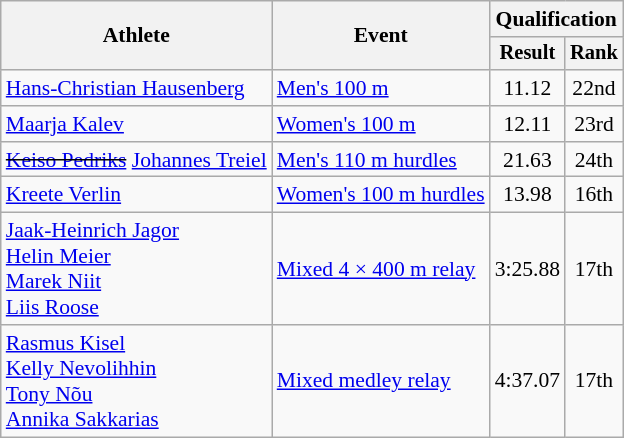<table class="wikitable" style="font-size:90%">
<tr>
<th rowspan="2">Athlete</th>
<th rowspan="2">Event</th>
<th colspan="2">Qualification</th>
</tr>
<tr style="font-size:95%">
<th>Result</th>
<th>Rank</th>
</tr>
<tr align=center>
<td align=left><a href='#'>Hans-Christian Hausenberg</a></td>
<td align=left><a href='#'>Men's 100 m</a></td>
<td>11.12</td>
<td>22nd</td>
</tr>
<tr align=center>
<td align=left><a href='#'>Maarja Kalev</a></td>
<td align=left><a href='#'>Women's 100 m</a></td>
<td>12.11</td>
<td>23rd</td>
</tr>
<tr align=center>
<td align=left><s><a href='#'>Keiso Pedriks</a></s> <a href='#'>Johannes Treiel</a></td>
<td align=left><a href='#'>Men's 110 m hurdles</a></td>
<td>21.63</td>
<td>24th</td>
</tr>
<tr align=center>
<td align=left><a href='#'>Kreete Verlin</a></td>
<td align=left><a href='#'>Women's 100 m hurdles</a></td>
<td>13.98</td>
<td>16th</td>
</tr>
<tr align=center>
<td align=left><a href='#'>Jaak-Heinrich Jagor</a><br><a href='#'>Helin Meier</a><br><a href='#'>Marek Niit</a><br><a href='#'>Liis Roose</a></td>
<td align=left><a href='#'>Mixed 4 × 400 m relay</a></td>
<td>3:25.88</td>
<td>17th</td>
</tr>
<tr align=center>
<td align=left><a href='#'>Rasmus Kisel</a><br><a href='#'>Kelly Nevolihhin</a><br><a href='#'>Tony Nõu</a><br><a href='#'>Annika Sakkarias</a></td>
<td align=left><a href='#'>Mixed medley relay</a></td>
<td>4:37.07</td>
<td>17th</td>
</tr>
</table>
